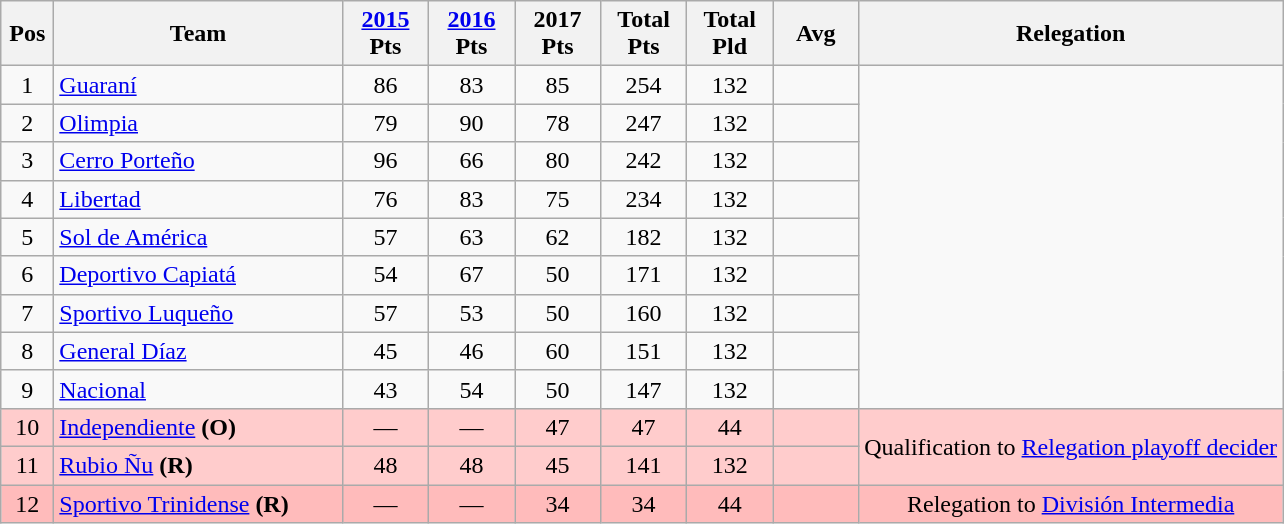<table class="wikitable" style="text-align:center">
<tr>
<th width=28>Pos<br></th>
<th width=185>Team<br></th>
<th width=50><a href='#'>2015</a><br>Pts</th>
<th width=50><a href='#'>2016</a><br>Pts</th>
<th width=50>2017<br>Pts</th>
<th width=50>Total<br>Pts</th>
<th width=50>Total<br>Pld</th>
<th width=50>Avg</th>
<th>Relegation</th>
</tr>
<tr>
<td>1</td>
<td align="left"><a href='#'>Guaraní</a></td>
<td>86</td>
<td>83</td>
<td>85</td>
<td>254</td>
<td>132</td>
<td><strong></strong></td>
</tr>
<tr>
<td>2</td>
<td align="left"><a href='#'>Olimpia</a></td>
<td>79</td>
<td>90</td>
<td>78</td>
<td>247</td>
<td>132</td>
<td><strong></strong></td>
</tr>
<tr>
<td>3</td>
<td align="left"><a href='#'>Cerro Porteño</a></td>
<td>96</td>
<td>66</td>
<td>80</td>
<td>242</td>
<td>132</td>
<td><strong></strong></td>
</tr>
<tr>
<td>4</td>
<td align="left"><a href='#'>Libertad</a></td>
<td>76</td>
<td>83</td>
<td>75</td>
<td>234</td>
<td>132</td>
<td><strong></strong></td>
</tr>
<tr>
<td>5</td>
<td align="left"><a href='#'>Sol de América</a></td>
<td>57</td>
<td>63</td>
<td>62</td>
<td>182</td>
<td>132</td>
<td><strong></strong></td>
</tr>
<tr>
<td>6</td>
<td align="left"><a href='#'>Deportivo Capiatá</a></td>
<td>54</td>
<td>67</td>
<td>50</td>
<td>171</td>
<td>132</td>
<td><strong></strong></td>
</tr>
<tr>
<td>7</td>
<td align="left"><a href='#'>Sportivo Luqueño</a></td>
<td>57</td>
<td>53</td>
<td>50</td>
<td>160</td>
<td>132</td>
<td><strong></strong></td>
</tr>
<tr>
<td>8</td>
<td align="left"><a href='#'>General Díaz</a></td>
<td>45</td>
<td>46</td>
<td>60</td>
<td>151</td>
<td>132</td>
<td><strong></strong></td>
</tr>
<tr>
<td>9</td>
<td align="left"><a href='#'>Nacional</a></td>
<td>43</td>
<td>54</td>
<td>50</td>
<td>147</td>
<td>132</td>
<td><strong></strong></td>
</tr>
<tr bgcolor=#FFCCCC>
<td>10</td>
<td align="left"><a href='#'>Independiente</a> <strong>(O)</strong></td>
<td>—</td>
<td>—</td>
<td>47</td>
<td>47</td>
<td>44</td>
<td><strong></strong></td>
<td rowspan=2>Qualification to <a href='#'>Relegation playoff decider</a></td>
</tr>
<tr bgcolor=#FFCCCC>
<td>11</td>
<td align="left"><a href='#'>Rubio Ñu</a> <strong>(R)</strong></td>
<td>48</td>
<td>48</td>
<td>45</td>
<td>141</td>
<td>132</td>
<td><strong></strong></td>
</tr>
<tr bgcolor=#FFBBBB>
<td>12</td>
<td align="left"><a href='#'>Sportivo Trinidense</a> <strong>(R)</strong></td>
<td>—</td>
<td>—</td>
<td>34</td>
<td>34</td>
<td>44</td>
<td><strong></strong></td>
<td>Relegation to <a href='#'>División Intermedia</a></td>
</tr>
</table>
